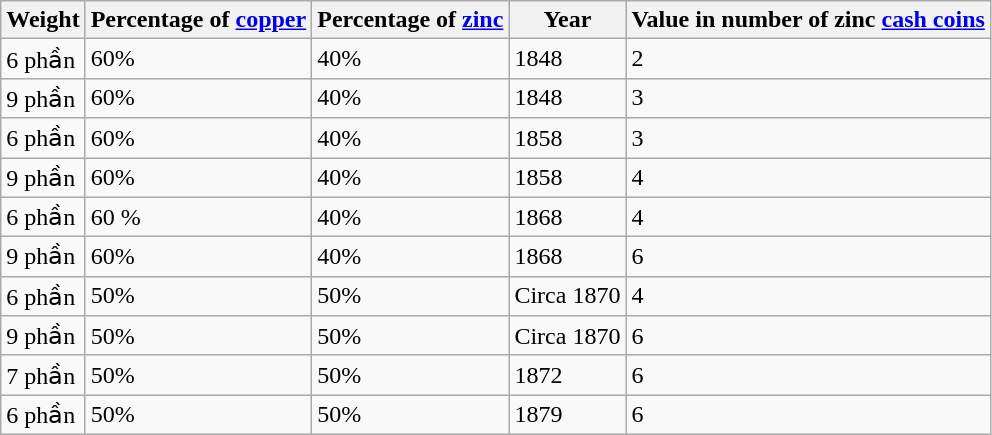<table class="wikitable">
<tr>
<th>Weight</th>
<th>Percentage of <a href='#'>copper</a></th>
<th>Percentage of <a href='#'>zinc</a></th>
<th>Year</th>
<th>Value in number of zinc <a href='#'>cash coins</a></th>
</tr>
<tr>
<td>6 phần</td>
<td>60%</td>
<td>40%</td>
<td>1848</td>
<td>2</td>
</tr>
<tr>
<td>9 phần</td>
<td>60%</td>
<td>40%</td>
<td>1848</td>
<td>3</td>
</tr>
<tr>
<td>6 phần</td>
<td>60%</td>
<td>40%</td>
<td>1858</td>
<td>3</td>
</tr>
<tr>
<td>9 phần</td>
<td>60%</td>
<td>40%</td>
<td>1858</td>
<td>4</td>
</tr>
<tr>
<td>6 phần</td>
<td>60 %</td>
<td>40%</td>
<td>1868</td>
<td>4</td>
</tr>
<tr>
<td>9 phần</td>
<td>60%</td>
<td>40%</td>
<td>1868</td>
<td>6</td>
</tr>
<tr>
<td>6 phần</td>
<td>50%</td>
<td>50%</td>
<td>Circa 1870</td>
<td>4</td>
</tr>
<tr>
<td>9 phần</td>
<td>50%</td>
<td>50%</td>
<td>Circa 1870</td>
<td>6</td>
</tr>
<tr>
<td>7 phần</td>
<td>50%</td>
<td>50%</td>
<td>1872</td>
<td>6</td>
</tr>
<tr>
<td>6 phần</td>
<td>50%</td>
<td>50%</td>
<td>1879</td>
<td>6</td>
</tr>
</table>
